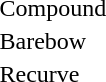<table>
<tr>
<td>Compound<br></td>
<td></td>
<td></td>
<td></td>
</tr>
<tr>
<td>Barebow<br></td>
<td></td>
<td></td>
<td></td>
</tr>
<tr>
<td>Recurve<br></td>
<td></td>
<td></td>
<td></td>
</tr>
</table>
